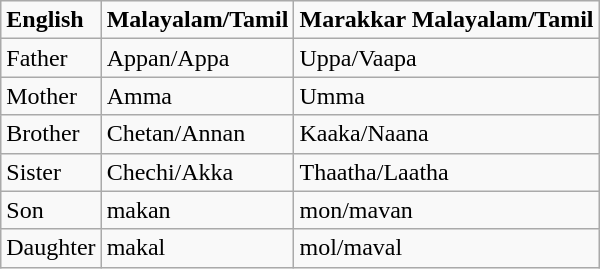<table class="wikitable">
<tr>
<td><strong>English</strong></td>
<td><strong>Malayalam/Tamil</strong></td>
<td><strong>Marakkar Malayalam/Tamil</strong></td>
</tr>
<tr>
<td>Father</td>
<td>Appan/Appa</td>
<td>Uppa/Vaapa</td>
</tr>
<tr>
<td>Mother</td>
<td>Amma</td>
<td>Umma</td>
</tr>
<tr>
<td>Brother</td>
<td>Chetan/Annan</td>
<td>Kaaka/Naana</td>
</tr>
<tr>
<td>Sister</td>
<td>Chechi/Akka</td>
<td>Thaatha/Laatha</td>
</tr>
<tr>
<td>Son</td>
<td>makan</td>
<td>mon/mavan</td>
</tr>
<tr>
<td>Daughter</td>
<td>makal</td>
<td>mol/maval</td>
</tr>
</table>
